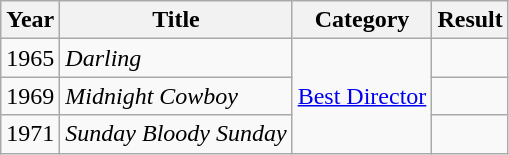<table class="wikitable">
<tr>
<th>Year</th>
<th>Title</th>
<th>Category</th>
<th>Result</th>
</tr>
<tr>
<td>1965</td>
<td><em>Darling</em></td>
<td rowspan=3><a href='#'>Best Director</a></td>
<td></td>
</tr>
<tr>
<td>1969</td>
<td><em>Midnight Cowboy</em></td>
<td></td>
</tr>
<tr>
<td>1971</td>
<td><em>Sunday Bloody Sunday</em></td>
<td></td>
</tr>
</table>
